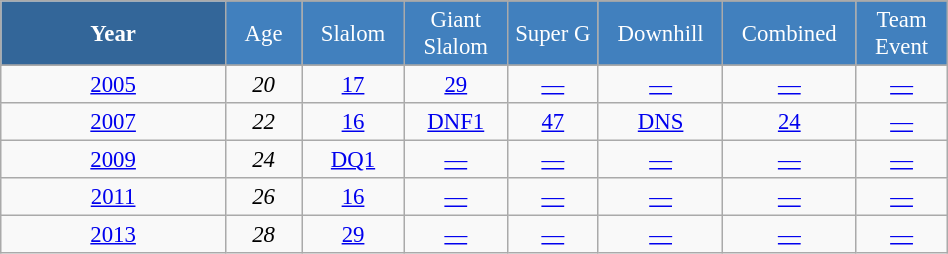<table class="wikitable" style="font-size:95%; text-align:center; border:grey solid 1px; border-collapse:collapse;" width="50%">
<tr style="background-color:#369; color:white;">
<td rowspan="2" colspan="1" width="15%"><strong>Year</strong></td>
</tr>
<tr style="background-color:#4180be; color:white;">
<td width="5%">Age</td>
<td width="5%">Slalom</td>
<td width="5%">Giant<br>Slalom</td>
<td width="5%">Super G</td>
<td width="5%">Downhill</td>
<td width="5%">Combined</td>
<td width="5%">Team Event</td>
</tr>
<tr style="background-color:#8CB2D8; color:white;">
</tr>
<tr>
<td><a href='#'>2005</a></td>
<td><em>20</em></td>
<td><a href='#'>17</a></td>
<td><a href='#'>29</a></td>
<td><a href='#'>—</a></td>
<td><a href='#'>—</a></td>
<td><a href='#'>—</a></td>
<td><a href='#'>—</a></td>
</tr>
<tr>
<td><a href='#'>2007</a></td>
<td><em>22</em></td>
<td><a href='#'>16</a></td>
<td><a href='#'>DNF1</a></td>
<td><a href='#'>47</a></td>
<td><a href='#'>DNS</a></td>
<td><a href='#'>24</a></td>
<td><a href='#'>—</a></td>
</tr>
<tr>
<td><a href='#'>2009</a></td>
<td><em>24</em></td>
<td><a href='#'>DQ1</a></td>
<td><a href='#'>—</a></td>
<td><a href='#'>—</a></td>
<td><a href='#'>—</a></td>
<td><a href='#'>—</a></td>
<td><a href='#'>—</a></td>
</tr>
<tr>
<td><a href='#'>2011</a></td>
<td><em>26</em></td>
<td><a href='#'>16</a></td>
<td><a href='#'>—</a></td>
<td><a href='#'>—</a></td>
<td><a href='#'>—</a></td>
<td><a href='#'>—</a></td>
<td><a href='#'>—</a></td>
</tr>
<tr>
<td><a href='#'>2013</a></td>
<td><em>28</em></td>
<td><a href='#'>29</a></td>
<td><a href='#'>—</a></td>
<td><a href='#'>—</a></td>
<td><a href='#'>—</a></td>
<td><a href='#'>—</a></td>
<td><a href='#'>—</a></td>
</tr>
</table>
